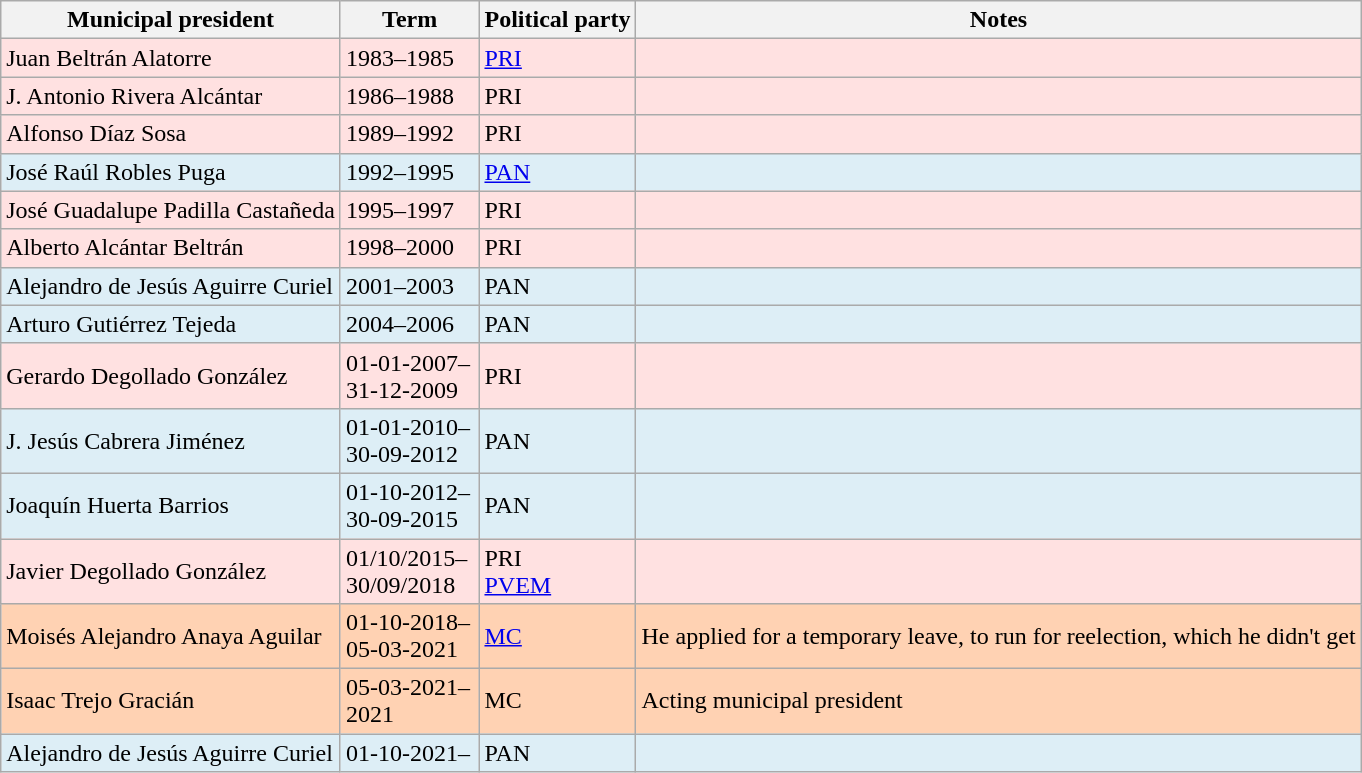<table class="wikitable">
<tr>
<th>Municipal president</th>
<th width=85px>Term</th>
<th>Political party</th>
<th>Notes</th>
</tr>
<tr style="background:#ffe1e1">
<td>Juan Beltrán Alatorre</td>
<td>1983–1985</td>
<td><a href='#'>PRI</a> </td>
<td></td>
</tr>
<tr style="background:#ffe1e1">
<td>J. Antonio Rivera Alcántar</td>
<td>1986–1988</td>
<td>PRI </td>
<td></td>
</tr>
<tr style="background:#ffe1e1">
<td>Alfonso Díaz Sosa</td>
<td>1989–1992</td>
<td>PRI </td>
<td></td>
</tr>
<tr style="background:#ddeef6">
<td>José Raúl Robles Puga</td>
<td>1992–1995</td>
<td><a href='#'>PAN</a> </td>
<td></td>
</tr>
<tr style="background:#ffe1e1">
<td>José Guadalupe Padilla Castañeda</td>
<td>1995–1997</td>
<td>PRI </td>
<td></td>
</tr>
<tr style="background:#ffe1e1">
<td>Alberto Alcántar Beltrán</td>
<td>1998–2000</td>
<td>PRI </td>
<td></td>
</tr>
<tr style="background:#ddeef6">
<td>Alejandro de Jesús Aguirre Curiel</td>
<td>2001–2003</td>
<td>PAN </td>
<td></td>
</tr>
<tr style="background:#ddeef6">
<td>Arturo Gutiérrez Tejeda</td>
<td>2004–2006</td>
<td>PAN </td>
<td></td>
</tr>
<tr style="background:#ffe1e1">
<td>Gerardo Degollado González</td>
<td>01-01-2007–<br> 31-12-2009</td>
<td>PRI </td>
<td></td>
</tr>
<tr style="background:#ddeef6">
<td>J. Jesús Cabrera Jiménez</td>
<td>01-01-2010–<br> 30-09-2012</td>
<td>PAN </td>
<td></td>
</tr>
<tr style="background:#ddeef6">
<td>Joaquín Huerta Barrios</td>
<td>01-10-2012–<br> 30-09-2015</td>
<td>PAN </td>
<td></td>
</tr>
<tr style="background:#ffe1e1">
<td>Javier Degollado González</td>
<td>01/10/2015–<br> 30/09/2018</td>
<td>PRI <br> <a href='#'>PVEM</a> </td>
<td></td>
</tr>
<tr style="background:#ffd2b3">
<td>Moisés Alejandro Anaya Aguilar</td>
<td>01-10-2018–<br> 05-03-2021</td>
<td><a href='#'>MC</a> </td>
<td>He applied for a temporary leave, to run for reelection, which he didn't get</td>
</tr>
<tr style="background:#ffd2b3">
<td>Isaac Trejo Gracián</td>
<td>05-03-2021–<br> 2021</td>
<td>MC </td>
<td>Acting municipal president</td>
</tr>
<tr style="background:#ddeef6">
<td>Alejandro de Jesús Aguirre Curiel</td>
<td>01-10-2021–<br></td>
<td>PAN </td>
<td></td>
</tr>
</table>
